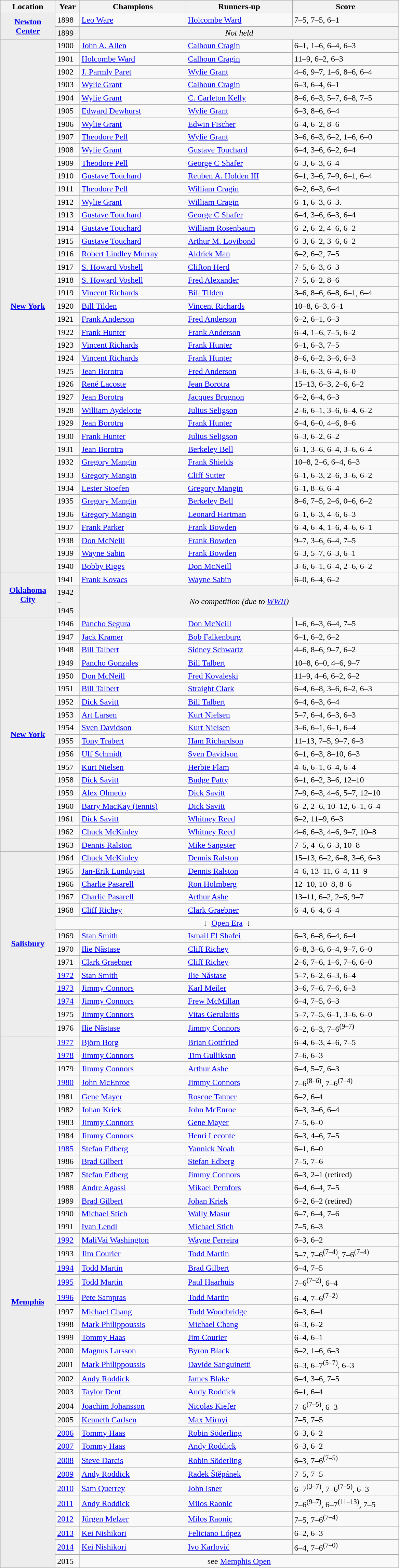<table class="wikitable">
<tr>
<th style="width:100px">Location</th>
<th style="width:40px">Year</th>
<th style="width:200px">Champions</th>
<th style="width:200px">Runners-up</th>
<th style="width:200px" class="unsortable">Score</th>
</tr>
<tr>
<th rowspan="2" style="background:#ededed"><a href='#'>Newton Center</a></th>
<td>1898</td>
<td> <a href='#'>Leo Ware</a></td>
<td> <a href='#'>Holcombe Ward</a></td>
<td>7–5, 7–5, 6–1</td>
</tr>
<tr bgcolor="#f1f1f1">
<td>1899</td>
<td colspan="4" align="center"><em>Not held</em></td>
</tr>
<tr>
<th rowspan="41" style="background:#ededed"><a href='#'>New York</a></th>
<td>1900</td>
<td> <a href='#'>John A. Allen</a></td>
<td> <a href='#'>Calhoun Cragin</a></td>
<td>6–1, 1–6, 6–4, 6–3</td>
</tr>
<tr>
<td>1901</td>
<td> <a href='#'>Holcombe Ward</a></td>
<td> <a href='#'>Calhoun Cragin</a></td>
<td>11–9, 6–2, 6–3</td>
</tr>
<tr>
<td>1902</td>
<td> <a href='#'>J. Parmly Paret</a></td>
<td> <a href='#'>Wylie Grant</a></td>
<td>4–6, 9–7, 1–6, 8–6, 6–4</td>
</tr>
<tr>
<td>1903</td>
<td> <a href='#'>Wylie Grant</a></td>
<td> <a href='#'>Calhoun Cragin</a></td>
<td>6–3, 6–4, 6–1</td>
</tr>
<tr>
<td>1904</td>
<td> <a href='#'>Wylie Grant</a></td>
<td> <a href='#'>C. Carleton Kelly</a></td>
<td>8–6, 6–3, 5–7, 6–8, 7–5</td>
</tr>
<tr>
<td>1905</td>
<td> <a href='#'>Edward Dewhurst</a></td>
<td> <a href='#'>Wylie Grant</a></td>
<td>6–3, 8–6, 6–4</td>
</tr>
<tr>
<td>1906</td>
<td> <a href='#'>Wylie Grant</a></td>
<td> <a href='#'>Edwin Fischer</a></td>
<td>6–4, 6–2, 8–6</td>
</tr>
<tr>
<td>1907</td>
<td> <a href='#'>Theodore Pell</a></td>
<td> <a href='#'>Wylie Grant</a></td>
<td>3–6, 6–3, 6–2, 1–6, 6–0</td>
</tr>
<tr>
<td>1908</td>
<td> <a href='#'>Wylie Grant</a></td>
<td> <a href='#'>Gustave Touchard</a></td>
<td>6–4, 3–6, 6–2, 6–4</td>
</tr>
<tr>
<td>1909</td>
<td> <a href='#'>Theodore Pell</a></td>
<td> <a href='#'>George C Shafer</a></td>
<td>6–3, 6–3, 6–4</td>
</tr>
<tr>
<td>1910</td>
<td> <a href='#'>Gustave Touchard</a></td>
<td> <a href='#'>Reuben A. Holden III</a></td>
<td>6–1, 3–6, 7–9, 6–1, 6–4</td>
</tr>
<tr>
<td>1911</td>
<td> <a href='#'>Theodore Pell</a></td>
<td> <a href='#'>William Cragin</a></td>
<td>6–2, 6–3, 6–4</td>
</tr>
<tr>
<td>1912</td>
<td> <a href='#'>Wylie Grant</a></td>
<td> <a href='#'>William Cragin</a></td>
<td>6–1, 6–3, 6–3.</td>
</tr>
<tr>
<td>1913</td>
<td> <a href='#'>Gustave Touchard</a></td>
<td> <a href='#'>George C Shafer</a></td>
<td>6–4, 3–6, 6–3, 6–4</td>
</tr>
<tr>
<td>1914</td>
<td> <a href='#'>Gustave Touchard</a></td>
<td> <a href='#'>William Rosenbaum</a></td>
<td>6–2, 6–2, 4–6, 6–2</td>
</tr>
<tr>
<td>1915</td>
<td> <a href='#'>Gustave Touchard</a></td>
<td> <a href='#'>Arthur M. Lovibond</a></td>
<td>6–3, 6–2, 3–6, 6–2</td>
</tr>
<tr>
<td>1916</td>
<td> <a href='#'>Robert Lindley Murray</a></td>
<td> <a href='#'>Aldrick Man</a></td>
<td>6–2, 6–2, 7–5</td>
</tr>
<tr>
<td>1917</td>
<td> <a href='#'>S. Howard Voshell</a></td>
<td> <a href='#'>Clifton Herd</a></td>
<td>7–5, 6–3, 6–3</td>
</tr>
<tr>
<td>1918</td>
<td> <a href='#'>S. Howard Voshell</a></td>
<td> <a href='#'>Fred Alexander</a></td>
<td>7–5, 6–2, 8–6</td>
</tr>
<tr>
<td>1919</td>
<td> <a href='#'>Vincent Richards</a></td>
<td> <a href='#'>Bill Tilden</a></td>
<td>3–6, 8–6, 6–8, 6–1, 6–4</td>
</tr>
<tr>
<td>1920</td>
<td> <a href='#'>Bill Tilden</a></td>
<td> <a href='#'>Vincent Richards</a></td>
<td>10–8, 6–3, 6–1</td>
</tr>
<tr>
<td>1921</td>
<td> <a href='#'>Frank Anderson</a></td>
<td> <a href='#'>Fred Anderson</a></td>
<td>6–2, 6–1, 6–3</td>
</tr>
<tr>
<td>1922</td>
<td> <a href='#'>Frank Hunter</a></td>
<td> <a href='#'>Frank Anderson</a></td>
<td>6–4, 1–6, 7–5, 6–2</td>
</tr>
<tr>
<td>1923</td>
<td> <a href='#'>Vincent Richards</a></td>
<td> <a href='#'>Frank Hunter</a></td>
<td>6–1, 6–3, 7–5</td>
</tr>
<tr>
<td>1924</td>
<td> <a href='#'>Vincent Richards</a></td>
<td> <a href='#'>Frank Hunter</a></td>
<td>8–6, 6–2, 3–6, 6–3</td>
</tr>
<tr>
<td>1925</td>
<td> <a href='#'>Jean Borotra</a></td>
<td> <a href='#'>Fred Anderson</a></td>
<td>3–6, 6–3, 6–4, 6–0</td>
</tr>
<tr>
<td>1926</td>
<td> <a href='#'>René Lacoste</a></td>
<td> <a href='#'>Jean Borotra</a></td>
<td>15–13, 6–3, 2–6, 6–2</td>
</tr>
<tr>
<td>1927</td>
<td> <a href='#'>Jean Borotra</a></td>
<td> <a href='#'>Jacques Brugnon</a></td>
<td>6–2, 6–4, 6–3</td>
</tr>
<tr>
<td>1928</td>
<td> <a href='#'>William Aydelotte</a></td>
<td> <a href='#'>Julius Seligson</a></td>
<td>2–6, 6–1, 3–6, 6–4, 6–2</td>
</tr>
<tr>
<td>1929</td>
<td> <a href='#'>Jean Borotra</a></td>
<td> <a href='#'>Frank Hunter</a></td>
<td>6–4, 6–0, 4–6, 8–6</td>
</tr>
<tr>
<td>1930</td>
<td> <a href='#'>Frank Hunter</a></td>
<td> <a href='#'>Julius Seligson</a></td>
<td>6–3, 6–2, 6–2</td>
</tr>
<tr>
<td>1931</td>
<td> <a href='#'>Jean Borotra</a></td>
<td> <a href='#'>Berkeley Bell</a></td>
<td>6–1, 3–6, 6–4, 3–6, 6–4</td>
</tr>
<tr>
<td>1932</td>
<td> <a href='#'>Gregory Mangin</a></td>
<td> <a href='#'>Frank Shields</a></td>
<td>10–8, 2–6, 6–4, 6–3</td>
</tr>
<tr>
<td>1933</td>
<td> <a href='#'>Gregory Mangin</a></td>
<td> <a href='#'>Cliff Sutter</a></td>
<td>6–1, 6–3, 2–6, 3–6, 6–2</td>
</tr>
<tr>
<td>1934</td>
<td> <a href='#'>Lester Stoefen</a></td>
<td> <a href='#'>Gregory Mangin</a></td>
<td>6–1, 8–6, 6–4</td>
</tr>
<tr>
<td>1935</td>
<td> <a href='#'>Gregory Mangin</a></td>
<td> <a href='#'>Berkeley Bell</a></td>
<td>8–6, 7–5, 2–6, 0–6, 6–2</td>
</tr>
<tr>
<td>1936</td>
<td> <a href='#'>Gregory Mangin</a></td>
<td> <a href='#'>Leonard Hartman</a></td>
<td>6–1, 6–3, 4–6, 6–3</td>
</tr>
<tr>
<td>1937</td>
<td> <a href='#'>Frank Parker</a></td>
<td> <a href='#'>Frank Bowden</a></td>
<td>6–4, 6–4, 1–6, 4–6, 6–1</td>
</tr>
<tr>
<td>1938</td>
<td> <a href='#'>Don McNeill</a></td>
<td> <a href='#'>Frank Bowden</a></td>
<td>9–7, 3–6, 6–4, 7–5</td>
</tr>
<tr>
<td>1939</td>
<td> <a href='#'>Wayne Sabin</a></td>
<td> <a href='#'>Frank Bowden</a></td>
<td>6–3, 5–7, 6–3, 6–1</td>
</tr>
<tr>
<td>1940</td>
<td> <a href='#'>Bobby Riggs</a></td>
<td> <a href='#'>Don McNeill</a></td>
<td>3–6, 6–1, 6–4, 2–6, 6–2</td>
</tr>
<tr>
<th rowspan=2 style="background:#ededed"><a href='#'>Oklahoma City</a></th>
<td>1941</td>
<td> <a href='#'>Frank Kovacs</a></td>
<td> <a href='#'>Wayne Sabin</a></td>
<td>6–0, 6–4, 6–2</td>
</tr>
<tr bgcolor="#F1F1F1">
<td>1942 –<br>1945</td>
<td colspan="4" align="center"><em>No competition (due to <a href='#'>WWII</a>)</em></td>
</tr>
<tr>
<th rowspan=18 style="background:#ededed"><a href='#'>New York</a></th>
<td>1946</td>
<td> <a href='#'>Pancho Segura</a></td>
<td> <a href='#'>Don McNeill</a></td>
<td>1–6, 6–3, 6–4, 7–5</td>
</tr>
<tr>
<td>1947</td>
<td> <a href='#'>Jack Kramer</a></td>
<td> <a href='#'>Bob Falkenburg</a></td>
<td>6–1, 6–2, 6–2</td>
</tr>
<tr>
<td>1948</td>
<td> <a href='#'>Bill Talbert</a></td>
<td> <a href='#'>Sidney Schwartz</a></td>
<td>4–6, 8–6, 9–7, 6–2</td>
</tr>
<tr>
<td>1949</td>
<td> <a href='#'>Pancho Gonzales</a></td>
<td> <a href='#'>Bill Talbert</a></td>
<td>10–8, 6–0, 4–6, 9–7</td>
</tr>
<tr>
<td>1950</td>
<td> <a href='#'>Don McNeill</a></td>
<td> <a href='#'>Fred Kovaleski</a></td>
<td>11–9, 4–6, 6–2, 6–2</td>
</tr>
<tr>
<td>1951</td>
<td> <a href='#'>Bill Talbert</a></td>
<td> <a href='#'>Straight Clark</a></td>
<td>6–4, 6–8, 3–6, 6–2, 6–3</td>
</tr>
<tr>
<td>1952</td>
<td> <a href='#'>Dick Savitt</a></td>
<td> <a href='#'>Bill Talbert</a></td>
<td>6–4, 6–3, 6–4</td>
</tr>
<tr>
<td>1953</td>
<td> <a href='#'>Art Larsen</a></td>
<td> <a href='#'>Kurt Nielsen</a></td>
<td>5–7, 6–4, 6–3, 6–3</td>
</tr>
<tr>
<td>1954</td>
<td> <a href='#'>Sven Davidson</a></td>
<td> <a href='#'>Kurt Nielsen</a></td>
<td>3–6, 6–1, 6–1, 6–4</td>
</tr>
<tr>
<td>1955</td>
<td> <a href='#'>Tony Trabert</a></td>
<td> <a href='#'>Ham Richardson</a></td>
<td>11–13, 7–5, 9–7, 6–3</td>
</tr>
<tr>
<td>1956</td>
<td> <a href='#'>Ulf Schmidt</a></td>
<td> <a href='#'>Sven Davidson</a></td>
<td>6–1, 6–3, 8–10, 6–3</td>
</tr>
<tr>
<td>1957</td>
<td> <a href='#'>Kurt Nielsen</a></td>
<td> <a href='#'>Herbie Flam</a></td>
<td>4–6, 6–1, 6–4, 6–4</td>
</tr>
<tr>
<td>1958</td>
<td> <a href='#'>Dick Savitt</a></td>
<td> <a href='#'>Budge Patty</a></td>
<td>6–1, 6–2, 3–6, 12–10</td>
</tr>
<tr>
<td>1959</td>
<td> <a href='#'>Alex Olmedo</a></td>
<td> <a href='#'>Dick Savitt</a></td>
<td>7–9, 6–3, 4–6, 5–7, 12–10</td>
</tr>
<tr>
<td>1960</td>
<td> <a href='#'>Barry MacKay (tennis)</a></td>
<td> <a href='#'>Dick Savitt</a></td>
<td>6–2, 2–6, 10–12, 6–1, 6–4</td>
</tr>
<tr>
<td>1961</td>
<td> <a href='#'>Dick Savitt</a></td>
<td> <a href='#'>Whitney Reed</a></td>
<td>6–2, 11–9, 6–3</td>
</tr>
<tr>
<td>1962</td>
<td> <a href='#'>Chuck McKinley</a></td>
<td> <a href='#'>Whitney Reed</a></td>
<td>4–6, 6–3, 4–6, 9–7, 10–8</td>
</tr>
<tr>
<td>1963</td>
<td> <a href='#'>Dennis Ralston</a></td>
<td> <a href='#'>Mike Sangster</a></td>
<td>7–5, 4–6, 6–3, 10–8</td>
</tr>
<tr>
<th rowspan="14" style="background:#ededed"><a href='#'>Salisbury</a></th>
<td>1964</td>
<td> <a href='#'>Chuck McKinley</a></td>
<td> <a href='#'>Dennis Ralston</a></td>
<td>15–13, 6–2, 6–8, 3–6, 6–3</td>
</tr>
<tr>
<td>1965</td>
<td> <a href='#'>Jan-Erik Lundqvist</a></td>
<td> <a href='#'>Dennis Ralston</a></td>
<td>4–6, 13–11, 6–4, 11–9</td>
</tr>
<tr>
<td>1966</td>
<td> <a href='#'>Charlie Pasarell</a></td>
<td> <a href='#'>Ron Holmberg</a></td>
<td>12–10, 10–8, 8–6</td>
</tr>
<tr>
<td>1967</td>
<td> <a href='#'>Charlie Pasarell</a></td>
<td> <a href='#'>Arthur Ashe</a></td>
<td>13–11, 6–2, 2–6, 9–7</td>
</tr>
<tr>
<td>1968</td>
<td> <a href='#'>Cliff Richey</a></td>
<td> <a href='#'>Clark Graebner</a></td>
<td>6–4, 6–4, 6–4</td>
</tr>
<tr>
<td colspan=5 align=center>↓  <a href='#'>Open Era</a>  ↓</td>
</tr>
<tr>
<td>1969</td>
<td> <a href='#'>Stan Smith</a></td>
<td> <a href='#'>Ismail El Shafei</a></td>
<td>6–3, 6–8, 6–4, 6–4</td>
</tr>
<tr>
<td>1970</td>
<td> <a href='#'>Ilie Năstase</a></td>
<td> <a href='#'>Cliff Richey</a></td>
<td>6–8, 3–6, 6–4, 9–7, 6–0</td>
</tr>
<tr>
<td>1971</td>
<td> <a href='#'>Clark Graebner</a></td>
<td> <a href='#'>Cliff Richey</a></td>
<td>2–6, 7–6, 1–6, 7–6, 6–0</td>
</tr>
<tr>
<td><a href='#'>1972</a></td>
<td> <a href='#'>Stan Smith</a></td>
<td> <a href='#'>Ilie Năstase</a></td>
<td>5–7, 6–2, 6–3, 6–4</td>
</tr>
<tr>
<td><a href='#'>1973</a></td>
<td> <a href='#'>Jimmy Connors</a></td>
<td> <a href='#'>Karl Meiler</a></td>
<td>3–6, 7–6, 7–6, 6–3</td>
</tr>
<tr>
<td><a href='#'>1974</a></td>
<td> <a href='#'>Jimmy Connors</a></td>
<td> <a href='#'>Frew McMillan</a></td>
<td>6–4, 7–5, 6–3</td>
</tr>
<tr>
<td>1975</td>
<td> <a href='#'>Jimmy Connors</a></td>
<td> <a href='#'>Vitas Gerulaitis</a></td>
<td>5–7, 7–5, 6–1, 3–6, 6–0</td>
</tr>
<tr>
<td>1976</td>
<td> <a href='#'>Ilie Năstase</a></td>
<td> <a href='#'>Jimmy Connors</a></td>
<td>6–2, 6–3, 7–6<sup>(9–7)</sup></td>
</tr>
<tr>
<th rowspan="39" style="background:#ededed"><a href='#'>Memphis</a></th>
<td><a href='#'>1977</a></td>
<td> <a href='#'>Björn Borg</a></td>
<td> <a href='#'>Brian Gottfried</a></td>
<td>6–4, 6–3, 4–6, 7–5</td>
</tr>
<tr>
<td><a href='#'>1978</a></td>
<td> <a href='#'>Jimmy Connors</a></td>
<td> <a href='#'>Tim Gullikson</a></td>
<td>7–6, 6–3</td>
</tr>
<tr>
<td>1979</td>
<td> <a href='#'>Jimmy Connors</a></td>
<td> <a href='#'>Arthur Ashe</a></td>
<td>6–4, 5–7, 6–3</td>
</tr>
<tr>
<td><a href='#'>1980</a></td>
<td> <a href='#'>John McEnroe</a></td>
<td> <a href='#'>Jimmy Connors</a></td>
<td>7–6<sup>(8–6)</sup>, 7–6<sup>(7–4)</sup></td>
</tr>
<tr>
<td>1981</td>
<td> <a href='#'>Gene Mayer</a></td>
<td> <a href='#'>Roscoe Tanner</a></td>
<td>6–2, 6–4</td>
</tr>
<tr>
<td>1982</td>
<td> <a href='#'>Johan Kriek</a></td>
<td> <a href='#'>John McEnroe</a></td>
<td>6–3, 3–6, 6–4</td>
</tr>
<tr>
<td>1983</td>
<td> <a href='#'>Jimmy Connors</a></td>
<td> <a href='#'>Gene Mayer</a></td>
<td>7–5, 6–0</td>
</tr>
<tr>
<td>1984</td>
<td> <a href='#'>Jimmy Connors</a></td>
<td> <a href='#'>Henri Leconte</a></td>
<td>6–3, 4–6, 7–5</td>
</tr>
<tr>
<td><a href='#'>1985</a></td>
<td> <a href='#'>Stefan Edberg</a></td>
<td> <a href='#'>Yannick Noah</a></td>
<td>6–1, 6–0</td>
</tr>
<tr>
<td>1986</td>
<td> <a href='#'>Brad Gilbert</a></td>
<td> <a href='#'>Stefan Edberg</a></td>
<td>7–5, 7–6</td>
</tr>
<tr>
<td>1987</td>
<td> <a href='#'>Stefan Edberg</a></td>
<td> <a href='#'>Jimmy Connors</a></td>
<td>6–3, 2–1 (retired)</td>
</tr>
<tr>
<td>1988</td>
<td> <a href='#'>Andre Agassi</a></td>
<td> <a href='#'>Mikael Pernfors</a></td>
<td>6–4, 6–4, 7–5</td>
</tr>
<tr>
<td>1989</td>
<td> <a href='#'>Brad Gilbert</a></td>
<td> <a href='#'>Johan Kriek</a></td>
<td>6–2, 6–2 (retired)</td>
</tr>
<tr>
<td>1990</td>
<td> <a href='#'>Michael Stich</a></td>
<td> <a href='#'>Wally Masur</a></td>
<td>6–7, 6–4, 7–6</td>
</tr>
<tr>
<td>1991</td>
<td> <a href='#'>Ivan Lendl</a></td>
<td> <a href='#'>Michael Stich</a></td>
<td>7–5, 6–3</td>
</tr>
<tr>
<td><a href='#'>1992</a></td>
<td> <a href='#'>MaliVai Washington</a></td>
<td> <a href='#'>Wayne Ferreira</a></td>
<td>6–3, 6–2</td>
</tr>
<tr>
<td>1993</td>
<td> <a href='#'>Jim Courier</a></td>
<td> <a href='#'>Todd Martin</a></td>
<td>5–7, 7–6<sup>(7–4)</sup>, 7–6<sup>(7–4)</sup></td>
</tr>
<tr>
<td><a href='#'>1994</a></td>
<td> <a href='#'>Todd Martin</a></td>
<td> <a href='#'>Brad Gilbert</a></td>
<td>6–4, 7–5</td>
</tr>
<tr>
<td><a href='#'>1995</a></td>
<td> <a href='#'>Todd Martin</a></td>
<td> <a href='#'>Paul Haarhuis</a></td>
<td>7–6<sup>(7–2)</sup>, 6–4</td>
</tr>
<tr>
<td><a href='#'>1996</a></td>
<td> <a href='#'>Pete Sampras</a></td>
<td> <a href='#'>Todd Martin</a></td>
<td>6–4, 7–6<sup>(7–2)</sup></td>
</tr>
<tr>
<td>1997</td>
<td> <a href='#'>Michael Chang</a></td>
<td> <a href='#'>Todd Woodbridge</a></td>
<td>6–3, 6–4</td>
</tr>
<tr>
<td>1998</td>
<td> <a href='#'>Mark Philippoussis</a></td>
<td> <a href='#'>Michael Chang</a></td>
<td>6–3, 6–2</td>
</tr>
<tr>
<td>1999</td>
<td> <a href='#'>Tommy Haas</a></td>
<td> <a href='#'>Jim Courier</a></td>
<td>6–4, 6–1</td>
</tr>
<tr>
<td>2000</td>
<td> <a href='#'>Magnus Larsson</a></td>
<td> <a href='#'>Byron Black</a></td>
<td>6–2, 1–6, 6–3</td>
</tr>
<tr>
<td>2001</td>
<td> <a href='#'>Mark Philippoussis</a></td>
<td> <a href='#'>Davide Sanguinetti</a></td>
<td>6–3, 6–7<sup>(5–7)</sup>, 6–3</td>
</tr>
<tr>
<td>2002</td>
<td> <a href='#'>Andy Roddick</a></td>
<td> <a href='#'>James Blake</a></td>
<td>6–4, 3–6, 7–5</td>
</tr>
<tr>
<td>2003</td>
<td> <a href='#'>Taylor Dent</a></td>
<td> <a href='#'>Andy Roddick</a></td>
<td>6–1, 6–4</td>
</tr>
<tr>
<td>2004</td>
<td> <a href='#'>Joachim Johansson</a></td>
<td> <a href='#'>Nicolas Kiefer</a></td>
<td>7–6<sup>(7–5)</sup>, 6–3</td>
</tr>
<tr>
<td>2005</td>
<td> <a href='#'>Kenneth Carlsen</a></td>
<td> <a href='#'>Max Mirnyi</a></td>
<td>7–5, 7–5</td>
</tr>
<tr>
<td><a href='#'>2006</a></td>
<td> <a href='#'>Tommy Haas</a></td>
<td> <a href='#'>Robin Söderling</a></td>
<td>6–3, 6–2</td>
</tr>
<tr>
<td><a href='#'>2007</a></td>
<td> <a href='#'>Tommy Haas</a></td>
<td> <a href='#'>Andy Roddick</a></td>
<td>6–3, 6–2</td>
</tr>
<tr>
<td><a href='#'>2008</a></td>
<td> <a href='#'>Steve Darcis</a></td>
<td> <a href='#'>Robin Söderling</a></td>
<td>6–3, 7–6<sup>(7–5)</sup></td>
</tr>
<tr>
<td><a href='#'>2009</a></td>
<td> <a href='#'>Andy Roddick</a></td>
<td> <a href='#'>Radek Štěpánek</a></td>
<td>7–5, 7–5</td>
</tr>
<tr>
<td><a href='#'>2010</a></td>
<td> <a href='#'>Sam Querrey</a></td>
<td> <a href='#'>John Isner</a></td>
<td>6–7<sup>(3–7)</sup>, 7–6<sup>(7–5)</sup>, 6–3</td>
</tr>
<tr>
<td><a href='#'>2011</a></td>
<td> <a href='#'>Andy Roddick</a></td>
<td> <a href='#'>Milos Raonic</a></td>
<td>7–6<sup>(9–7)</sup>, 6–7<sup>(11–13)</sup>, 7–5</td>
</tr>
<tr>
<td><a href='#'>2012</a></td>
<td> <a href='#'>Jürgen Melzer</a></td>
<td> <a href='#'>Milos Raonic</a></td>
<td>7–5, 7–6<sup>(7–4)</sup></td>
</tr>
<tr>
<td><a href='#'>2013</a></td>
<td> <a href='#'>Kei Nishikori</a></td>
<td> <a href='#'>Feliciano López</a></td>
<td>6–2, 6–3</td>
</tr>
<tr>
<td><a href='#'>2014</a></td>
<td> <a href='#'>Kei Nishikori</a></td>
<td> <a href='#'>Ivo Karlović</a></td>
<td>6–4, 7–6<sup>(7–0)</sup></td>
</tr>
<tr>
<td>2015</td>
<td colspan="3" align="center">see <a href='#'>Memphis Open</a></td>
</tr>
</table>
